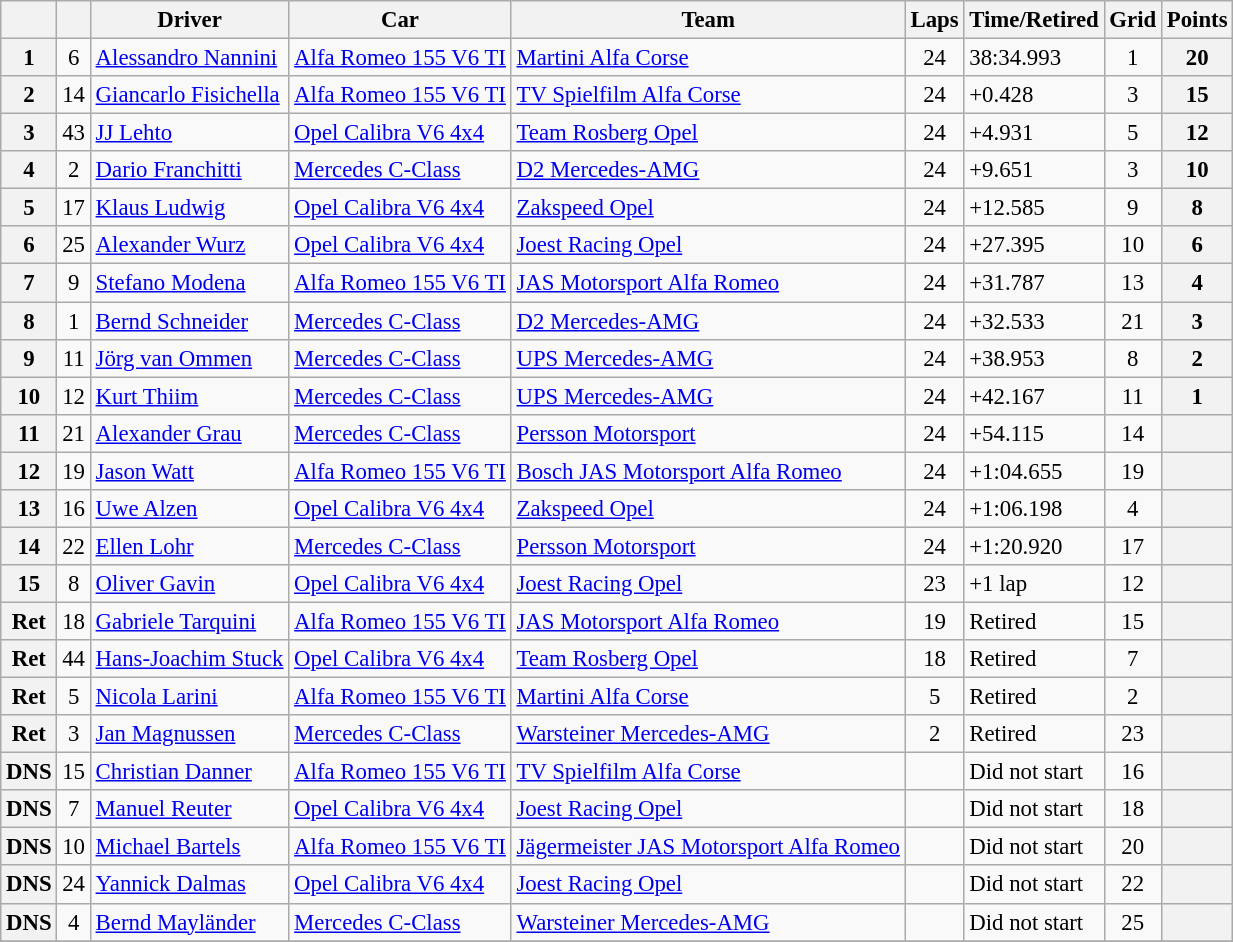<table class="wikitable sortable" style="font-size:95%">
<tr>
<th></th>
<th></th>
<th>Driver</th>
<th>Car</th>
<th>Team</th>
<th>Laps</th>
<th>Time/Retired</th>
<th>Grid</th>
<th>Points</th>
</tr>
<tr>
<th>1</th>
<td align=center>6</td>
<td> <a href='#'>Alessandro Nannini</a></td>
<td><a href='#'>Alfa Romeo 155 V6 TI</a></td>
<td> <a href='#'>Martini Alfa Corse</a></td>
<td align=center>24</td>
<td>38:34.993</td>
<td align=center>1</td>
<th>20</th>
</tr>
<tr>
<th>2</th>
<td align=center>14</td>
<td> <a href='#'>Giancarlo Fisichella</a></td>
<td><a href='#'>Alfa Romeo 155 V6 TI</a></td>
<td> <a href='#'>TV Spielfilm Alfa Corse</a></td>
<td align=center>24</td>
<td>+0.428</td>
<td align=center>3</td>
<th>15</th>
</tr>
<tr>
<th>3</th>
<td align=center>43</td>
<td> <a href='#'>JJ Lehto</a></td>
<td><a href='#'>Opel Calibra V6 4x4</a></td>
<td> <a href='#'>Team Rosberg Opel</a></td>
<td align=center>24</td>
<td>+4.931</td>
<td align=center>5</td>
<th>12</th>
</tr>
<tr>
<th>4</th>
<td align=center>2</td>
<td> <a href='#'>Dario Franchitti</a></td>
<td><a href='#'>Mercedes C-Class</a></td>
<td> <a href='#'>D2 Mercedes-AMG</a></td>
<td align=center>24</td>
<td>+9.651</td>
<td align=center>3</td>
<th>10</th>
</tr>
<tr>
<th>5</th>
<td align=center>17</td>
<td> <a href='#'>Klaus Ludwig</a></td>
<td><a href='#'>Opel Calibra V6 4x4</a></td>
<td> <a href='#'>Zakspeed Opel</a></td>
<td align=center>24</td>
<td>+12.585</td>
<td align=center>9</td>
<th>8</th>
</tr>
<tr>
<th>6</th>
<td align=center>25</td>
<td> <a href='#'>Alexander Wurz</a></td>
<td><a href='#'>Opel Calibra V6 4x4</a></td>
<td> <a href='#'>Joest Racing Opel</a></td>
<td align=center>24</td>
<td>+27.395</td>
<td align=center>10</td>
<th>6</th>
</tr>
<tr>
<th>7</th>
<td align=center>9</td>
<td> <a href='#'>Stefano Modena</a></td>
<td><a href='#'>Alfa Romeo 155 V6 TI</a></td>
<td> <a href='#'>JAS Motorsport Alfa Romeo</a></td>
<td align=center>24</td>
<td>+31.787</td>
<td align=center>13</td>
<th>4</th>
</tr>
<tr>
<th>8</th>
<td align=center>1</td>
<td> <a href='#'>Bernd Schneider</a></td>
<td><a href='#'>Mercedes C-Class</a></td>
<td> <a href='#'>D2 Mercedes-AMG</a></td>
<td align=center>24</td>
<td>+32.533</td>
<td align=center>21</td>
<th>3</th>
</tr>
<tr>
<th>9</th>
<td align=center>11</td>
<td> <a href='#'>Jörg van Ommen</a></td>
<td><a href='#'>Mercedes C-Class</a></td>
<td> <a href='#'>UPS Mercedes-AMG</a></td>
<td align=center>24</td>
<td>+38.953</td>
<td align=center>8</td>
<th>2</th>
</tr>
<tr>
<th>10</th>
<td align=center>12</td>
<td> <a href='#'>Kurt Thiim</a></td>
<td><a href='#'>Mercedes C-Class</a></td>
<td> <a href='#'>UPS Mercedes-AMG</a></td>
<td align=center>24</td>
<td>+42.167</td>
<td align=center>11</td>
<th>1</th>
</tr>
<tr>
<th>11</th>
<td align=center>21</td>
<td> <a href='#'>Alexander Grau</a></td>
<td><a href='#'>Mercedes C-Class</a></td>
<td> <a href='#'>Persson Motorsport</a></td>
<td align=center>24</td>
<td>+54.115</td>
<td align=center>14</td>
<th></th>
</tr>
<tr>
<th>12</th>
<td align=center>19</td>
<td> <a href='#'>Jason Watt</a></td>
<td><a href='#'>Alfa Romeo 155 V6 TI</a></td>
<td> <a href='#'>Bosch JAS Motorsport Alfa Romeo</a></td>
<td align=center>24</td>
<td>+1:04.655</td>
<td align=center>19</td>
<th></th>
</tr>
<tr>
<th>13</th>
<td align=center>16</td>
<td> <a href='#'>Uwe Alzen</a></td>
<td><a href='#'>Opel Calibra V6 4x4</a></td>
<td> <a href='#'>Zakspeed Opel</a></td>
<td align=center>24</td>
<td>+1:06.198</td>
<td align=center>4</td>
<th></th>
</tr>
<tr>
<th>14</th>
<td align=center>22</td>
<td> <a href='#'>Ellen Lohr</a></td>
<td><a href='#'>Mercedes C-Class</a></td>
<td> <a href='#'>Persson Motorsport</a></td>
<td align=center>24</td>
<td>+1:20.920</td>
<td align=center>17</td>
<th></th>
</tr>
<tr>
<th>15</th>
<td align=center>8</td>
<td> <a href='#'>Oliver Gavin</a></td>
<td><a href='#'>Opel Calibra V6 4x4</a></td>
<td> <a href='#'>Joest Racing Opel</a></td>
<td align=center>23</td>
<td>+1 lap</td>
<td align=center>12</td>
<th></th>
</tr>
<tr>
<th>Ret</th>
<td align=center>18</td>
<td> <a href='#'>Gabriele Tarquini</a></td>
<td><a href='#'>Alfa Romeo 155 V6 TI</a></td>
<td> <a href='#'>JAS Motorsport Alfa Romeo</a></td>
<td align=center>19</td>
<td>Retired</td>
<td align=center>15</td>
<th></th>
</tr>
<tr>
<th>Ret</th>
<td align=center>44</td>
<td> <a href='#'>Hans-Joachim Stuck</a></td>
<td><a href='#'>Opel Calibra V6 4x4</a></td>
<td> <a href='#'>Team Rosberg Opel</a></td>
<td align=center>18</td>
<td>Retired</td>
<td align=center>7</td>
<th></th>
</tr>
<tr>
<th>Ret</th>
<td align=center>5</td>
<td> <a href='#'>Nicola Larini</a></td>
<td><a href='#'>Alfa Romeo 155 V6 TI</a></td>
<td> <a href='#'>Martini Alfa Corse</a></td>
<td align=center>5</td>
<td>Retired</td>
<td align=center>2</td>
<th></th>
</tr>
<tr>
<th>Ret</th>
<td align=center>3</td>
<td> <a href='#'>Jan Magnussen</a></td>
<td><a href='#'>Mercedes C-Class</a></td>
<td> <a href='#'>Warsteiner Mercedes-AMG</a></td>
<td align=center>2</td>
<td>Retired</td>
<td align=center>23</td>
<th></th>
</tr>
<tr>
<th>DNS</th>
<td align=center>15</td>
<td> <a href='#'>Christian Danner</a></td>
<td><a href='#'>Alfa Romeo 155 V6 TI</a></td>
<td> <a href='#'>TV Spielfilm Alfa Corse</a></td>
<td align=center></td>
<td>Did not start</td>
<td align=center>16</td>
<th></th>
</tr>
<tr>
<th>DNS</th>
<td align=center>7</td>
<td> <a href='#'>Manuel Reuter</a></td>
<td><a href='#'>Opel Calibra V6 4x4</a></td>
<td> <a href='#'>Joest Racing Opel</a></td>
<td align=center></td>
<td>Did not start</td>
<td align=center>18</td>
<th></th>
</tr>
<tr>
<th>DNS</th>
<td align=center>10</td>
<td> <a href='#'>Michael Bartels</a></td>
<td><a href='#'>Alfa Romeo 155 V6 TI</a></td>
<td> <a href='#'>Jägermeister JAS Motorsport Alfa Romeo</a></td>
<td align=center></td>
<td>Did not start</td>
<td align=center>20</td>
<th></th>
</tr>
<tr>
<th>DNS</th>
<td align=center>24</td>
<td> <a href='#'>Yannick Dalmas</a></td>
<td><a href='#'>Opel Calibra V6 4x4</a></td>
<td> <a href='#'>Joest Racing Opel</a></td>
<td align=center></td>
<td>Did not start</td>
<td align=center>22</td>
<th></th>
</tr>
<tr>
<th>DNS</th>
<td align=center>4</td>
<td> <a href='#'>Bernd Mayländer</a></td>
<td><a href='#'>Mercedes C-Class</a></td>
<td> <a href='#'>Warsteiner Mercedes-AMG</a></td>
<td align=center></td>
<td>Did not start</td>
<td align=center>25</td>
<th></th>
</tr>
<tr>
</tr>
</table>
